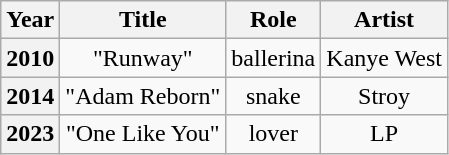<table class="wikitable plainrowheaders">
<tr>
<th scope="col">Year</th>
<th scope="col">Title</th>
<th scope="col">Role</th>
<th class="unsortable" scope="col">Artist</th>
</tr>
<tr>
<th scope="row">2010</th>
<td style="text-align:center;">"Runway"</td>
<td style="text-align:center;">ballerina</td>
<td style="text-align:center;">Kanye West</td>
</tr>
<tr>
<th scope="row">2014</th>
<td style="text-align:center;">"Adam Reborn"</td>
<td style="text-align:center;">snake</td>
<td style="text-align:center;">Stroy</td>
</tr>
<tr>
<th scope="row">2023</th>
<td style="text-align:center;">"One Like You"</td>
<td style="text-align:center;">lover</td>
<td style="text-align:center;">LP</td>
</tr>
</table>
